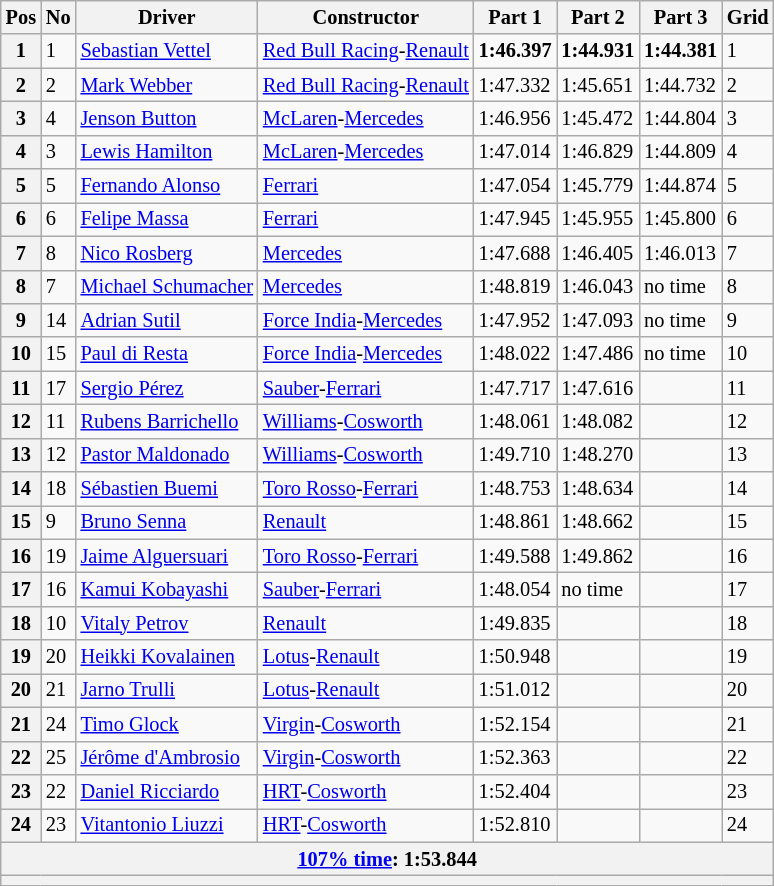<table class="wikitable sortable" style="font-size:85%">
<tr>
<th>Pos</th>
<th>No</th>
<th>Driver</th>
<th>Constructor</th>
<th>Part 1</th>
<th>Part 2</th>
<th>Part 3</th>
<th>Grid</th>
</tr>
<tr>
<th>1</th>
<td>1</td>
<td> <a href='#'>Sebastian Vettel</a></td>
<td><a href='#'>Red Bull Racing</a>-<a href='#'>Renault</a></td>
<td><strong>1:46.397</strong></td>
<td><strong>1:44.931</strong></td>
<td><strong>1:44.381</strong></td>
<td>1</td>
</tr>
<tr>
<th>2</th>
<td>2</td>
<td> <a href='#'>Mark Webber</a></td>
<td><a href='#'>Red Bull Racing</a>-<a href='#'>Renault</a></td>
<td>1:47.332</td>
<td>1:45.651</td>
<td>1:44.732</td>
<td>2</td>
</tr>
<tr>
<th>3</th>
<td>4</td>
<td> <a href='#'>Jenson Button</a></td>
<td><a href='#'>McLaren</a>-<a href='#'>Mercedes</a></td>
<td>1:46.956</td>
<td>1:45.472</td>
<td>1:44.804</td>
<td>3</td>
</tr>
<tr>
<th>4</th>
<td>3</td>
<td> <a href='#'>Lewis Hamilton</a></td>
<td><a href='#'>McLaren</a>-<a href='#'>Mercedes</a></td>
<td>1:47.014</td>
<td>1:46.829</td>
<td>1:44.809</td>
<td>4</td>
</tr>
<tr>
<th>5</th>
<td>5</td>
<td> <a href='#'>Fernando Alonso</a></td>
<td><a href='#'>Ferrari</a></td>
<td>1:47.054</td>
<td>1:45.779</td>
<td>1:44.874</td>
<td>5</td>
</tr>
<tr>
<th>6</th>
<td>6</td>
<td> <a href='#'>Felipe Massa</a></td>
<td><a href='#'>Ferrari</a></td>
<td>1:47.945</td>
<td>1:45.955</td>
<td>1:45.800</td>
<td>6</td>
</tr>
<tr>
<th>7</th>
<td>8</td>
<td> <a href='#'>Nico Rosberg</a></td>
<td><a href='#'>Mercedes</a></td>
<td>1:47.688</td>
<td>1:46.405</td>
<td>1:46.013</td>
<td>7</td>
</tr>
<tr>
<th>8</th>
<td>7</td>
<td> <a href='#'>Michael Schumacher</a></td>
<td><a href='#'>Mercedes</a></td>
<td>1:48.819</td>
<td>1:46.043</td>
<td>no time</td>
<td>8</td>
</tr>
<tr>
<th>9</th>
<td>14</td>
<td> <a href='#'>Adrian Sutil</a></td>
<td><a href='#'>Force India</a>-<a href='#'>Mercedes</a></td>
<td>1:47.952</td>
<td>1:47.093</td>
<td>no time</td>
<td>9</td>
</tr>
<tr>
<th>10</th>
<td>15</td>
<td> <a href='#'>Paul di Resta</a></td>
<td><a href='#'>Force India</a>-<a href='#'>Mercedes</a></td>
<td>1:48.022</td>
<td>1:47.486</td>
<td>no time</td>
<td>10</td>
</tr>
<tr>
<th>11</th>
<td>17</td>
<td> <a href='#'>Sergio Pérez</a></td>
<td><a href='#'>Sauber</a>-<a href='#'>Ferrari</a></td>
<td>1:47.717</td>
<td>1:47.616</td>
<td></td>
<td>11</td>
</tr>
<tr>
<th>12</th>
<td>11</td>
<td> <a href='#'>Rubens Barrichello</a></td>
<td><a href='#'>Williams</a>-<a href='#'>Cosworth</a></td>
<td>1:48.061</td>
<td>1:48.082</td>
<td></td>
<td>12</td>
</tr>
<tr>
<th>13</th>
<td>12</td>
<td> <a href='#'>Pastor Maldonado</a></td>
<td><a href='#'>Williams</a>-<a href='#'>Cosworth</a></td>
<td>1:49.710</td>
<td>1:48.270</td>
<td></td>
<td>13</td>
</tr>
<tr>
<th>14</th>
<td>18</td>
<td> <a href='#'>Sébastien Buemi</a></td>
<td><a href='#'>Toro Rosso</a>-<a href='#'>Ferrari</a></td>
<td>1:48.753</td>
<td>1:48.634</td>
<td></td>
<td>14</td>
</tr>
<tr>
<th>15</th>
<td>9</td>
<td> <a href='#'>Bruno Senna</a></td>
<td><a href='#'>Renault</a></td>
<td>1:48.861</td>
<td>1:48.662</td>
<td></td>
<td>15</td>
</tr>
<tr>
<th>16</th>
<td>19</td>
<td> <a href='#'>Jaime Alguersuari</a></td>
<td><a href='#'>Toro Rosso</a>-<a href='#'>Ferrari</a></td>
<td>1:49.588</td>
<td>1:49.862</td>
<td></td>
<td>16</td>
</tr>
<tr>
<th>17</th>
<td>16</td>
<td> <a href='#'>Kamui Kobayashi</a></td>
<td><a href='#'>Sauber</a>-<a href='#'>Ferrari</a></td>
<td>1:48.054</td>
<td>no time</td>
<td></td>
<td>17</td>
</tr>
<tr>
<th>18</th>
<td>10</td>
<td> <a href='#'>Vitaly Petrov</a></td>
<td><a href='#'>Renault</a></td>
<td>1:49.835</td>
<td></td>
<td></td>
<td>18</td>
</tr>
<tr>
<th>19</th>
<td>20</td>
<td> <a href='#'>Heikki Kovalainen</a></td>
<td><a href='#'>Lotus</a>-<a href='#'>Renault</a></td>
<td>1:50.948</td>
<td></td>
<td></td>
<td>19</td>
</tr>
<tr>
<th>20</th>
<td>21</td>
<td> <a href='#'>Jarno Trulli</a></td>
<td><a href='#'>Lotus</a>-<a href='#'>Renault</a></td>
<td>1:51.012</td>
<td></td>
<td></td>
<td>20</td>
</tr>
<tr>
<th>21</th>
<td>24</td>
<td> <a href='#'>Timo Glock</a></td>
<td><a href='#'>Virgin</a>-<a href='#'>Cosworth</a></td>
<td>1:52.154</td>
<td></td>
<td></td>
<td>21</td>
</tr>
<tr>
<th>22</th>
<td>25</td>
<td> <a href='#'>Jérôme d'Ambrosio</a></td>
<td><a href='#'>Virgin</a>-<a href='#'>Cosworth</a></td>
<td>1:52.363</td>
<td></td>
<td></td>
<td>22</td>
</tr>
<tr>
<th>23</th>
<td>22</td>
<td> <a href='#'>Daniel Ricciardo</a></td>
<td><a href='#'>HRT</a>-<a href='#'>Cosworth</a></td>
<td>1:52.404</td>
<td></td>
<td></td>
<td>23</td>
</tr>
<tr>
<th>24</th>
<td>23</td>
<td> <a href='#'>Vitantonio Liuzzi</a></td>
<td><a href='#'>HRT</a>-<a href='#'>Cosworth</a></td>
<td>1:52.810</td>
<td></td>
<td></td>
<td>24</td>
</tr>
<tr>
<th colspan=8><a href='#'>107% time</a>: 1:53.844</th>
</tr>
<tr>
<th colspan="8"></th>
</tr>
</table>
